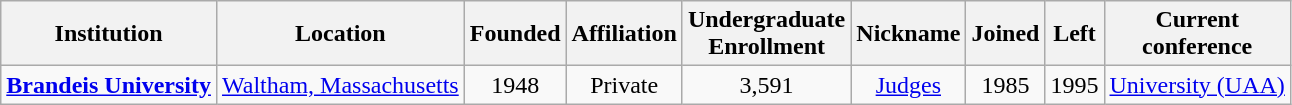<table class="wikitable sortable" style="text-align:center;">
<tr>
<th>Institution</th>
<th>Location</th>
<th>Founded</th>
<th>Affiliation</th>
<th>Undergraduate<br>Enrollment</th>
<th>Nickname</th>
<th>Joined</th>
<th>Left</th>
<th>Current<br>conference</th>
</tr>
<tr>
<td><strong><a href='#'>Brandeis University</a></strong></td>
<td><a href='#'>Waltham, Massachusetts</a></td>
<td>1948</td>
<td>Private</td>
<td>3,591</td>
<td><a href='#'>Judges</a></td>
<td>1985</td>
<td>1995</td>
<td><a href='#'>University (UAA)</a></td>
</tr>
</table>
